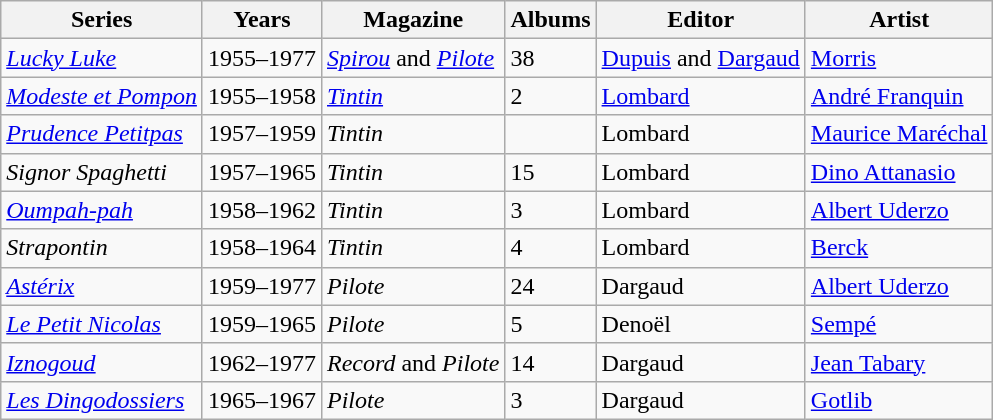<table class="wikitable" id="noveltable">
<tr>
<th>Series</th>
<th>Years</th>
<th>Magazine</th>
<th>Albums</th>
<th>Editor</th>
<th>Artist</th>
</tr>
<tr style="text-align:left;">
<td><em><a href='#'>Lucky Luke</a></em></td>
<td>1955–1977</td>
<td><em><a href='#'>Spirou</a></em> and <em><a href='#'>Pilote</a></em></td>
<td>38</td>
<td><a href='#'>Dupuis</a> and <a href='#'>Dargaud</a></td>
<td><a href='#'>Morris</a></td>
</tr>
<tr>
<td><em><a href='#'>Modeste et Pompon</a></em></td>
<td>1955–1958</td>
<td><em><a href='#'>Tintin</a></em></td>
<td>2</td>
<td><a href='#'>Lombard</a></td>
<td><a href='#'>André Franquin</a></td>
</tr>
<tr>
<td><em><a href='#'>Prudence Petitpas</a></em></td>
<td>1957–1959</td>
<td><em>Tintin</em></td>
<td></td>
<td>Lombard</td>
<td><a href='#'>Maurice Maréchal</a></td>
</tr>
<tr>
<td><em>Signor Spaghetti</em></td>
<td>1957–1965</td>
<td><em>Tintin</em></td>
<td>15</td>
<td>Lombard</td>
<td><a href='#'>Dino Attanasio</a></td>
</tr>
<tr>
<td><em><a href='#'>Oumpah-pah</a></em></td>
<td>1958–1962</td>
<td><em>Tintin</em></td>
<td>3</td>
<td>Lombard</td>
<td><a href='#'>Albert Uderzo</a></td>
</tr>
<tr>
<td><em>Strapontin</em></td>
<td>1958–1964</td>
<td><em>Tintin</em></td>
<td>4</td>
<td>Lombard</td>
<td><a href='#'>Berck</a></td>
</tr>
<tr>
<td><em><a href='#'>Astérix</a></em></td>
<td>1959–1977</td>
<td><em>Pilote</em></td>
<td>24</td>
<td>Dargaud</td>
<td><a href='#'>Albert Uderzo</a></td>
</tr>
<tr>
<td><em><a href='#'>Le Petit Nicolas</a></em></td>
<td>1959–1965</td>
<td><em>Pilote</em></td>
<td>5</td>
<td>Denoël</td>
<td><a href='#'>Sempé</a></td>
</tr>
<tr>
<td><em><a href='#'>Iznogoud</a></em></td>
<td>1962–1977</td>
<td><em>Record</em> and <em>Pilote</em></td>
<td>14</td>
<td>Dargaud</td>
<td><a href='#'>Jean Tabary</a></td>
</tr>
<tr>
<td><em><a href='#'>Les Dingodossiers</a></em></td>
<td>1965–1967</td>
<td><em>Pilote</em></td>
<td>3</td>
<td>Dargaud</td>
<td><a href='#'>Gotlib</a></td>
</tr>
</table>
